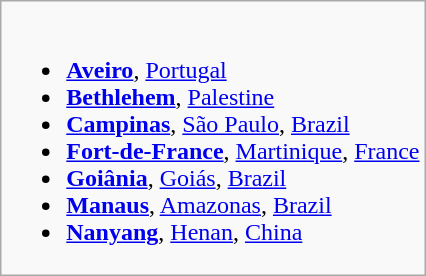<table class="wikitable">
<tr valign="top">
<td><br><ul><li> <strong><a href='#'>Aveiro</a></strong>, <a href='#'>Portugal</a></li><li> <strong><a href='#'>Bethlehem</a></strong>, <a href='#'>Palestine</a></li><li> <strong><a href='#'>Campinas</a></strong>, <a href='#'>São Paulo</a>, <a href='#'>Brazil</a></li><li> <strong><a href='#'>Fort-de-France</a></strong>, <a href='#'>Martinique</a>, <a href='#'>France</a></li><li> <strong><a href='#'>Goiânia</a></strong>, <a href='#'>Goiás</a>, <a href='#'>Brazil</a></li><li> <strong><a href='#'>Manaus</a></strong>, <a href='#'>Amazonas</a>, <a href='#'>Brazil</a></li><li> <strong><a href='#'>Nanyang</a></strong>, <a href='#'>Henan</a>, <a href='#'>China</a></li></ul></td>
</tr>
</table>
